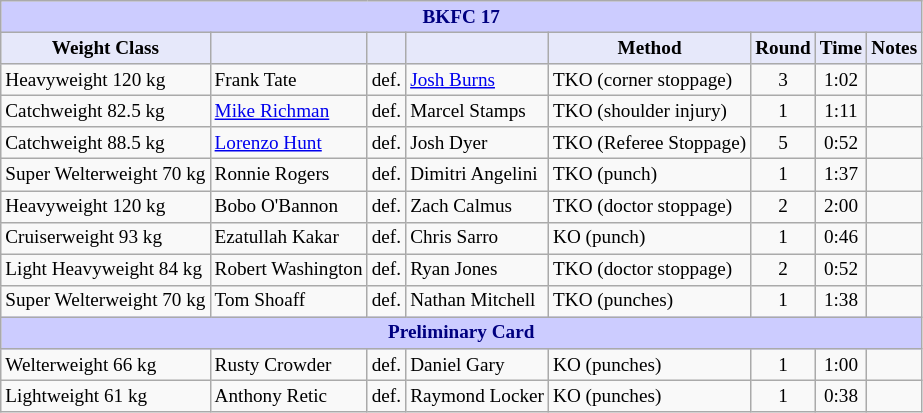<table class="wikitable" style="font-size: 80%;">
<tr>
<th colspan="8" style="background-color: #ccf; color: #000080; text-align: center;"><strong>BKFC 17</strong></th>
</tr>
<tr>
<th colspan="1" style="background-color: #E6E8FA; color: #000000; text-align: center;">Weight Class</th>
<th colspan="1" style="background-color: #E6E8FA; color: #000000; text-align: center;"></th>
<th colspan="1" style="background-color: #E6E8FA; color: #000000; text-align: center;"></th>
<th colspan="1" style="background-color: #E6E8FA; color: #000000; text-align: center;"></th>
<th colspan="1" style="background-color: #E6E8FA; color: #000000; text-align: center;">Method</th>
<th colspan="1" style="background-color: #E6E8FA; color: #000000; text-align: center;">Round</th>
<th colspan="1" style="background-color: #E6E8FA; color: #000000; text-align: center;">Time</th>
<th colspan="1" style="background-color: #E6E8FA; color: #000000; text-align: center;">Notes</th>
</tr>
<tr>
<td>Heavyweight 120 kg</td>
<td> Frank Tate</td>
<td align=center>def.</td>
<td> <a href='#'>Josh Burns</a></td>
<td>TKO (corner stoppage)</td>
<td align=center>3</td>
<td align=center>1:02</td>
<td></td>
</tr>
<tr>
<td>Catchweight 82.5 kg</td>
<td> <a href='#'>Mike Richman</a></td>
<td align=center>def.</td>
<td> Marcel Stamps</td>
<td>TKO (shoulder injury)</td>
<td align=center>1</td>
<td align=center>1:11</td>
<td></td>
</tr>
<tr>
<td>Catchweight 88.5 kg</td>
<td> <a href='#'>Lorenzo Hunt</a></td>
<td align=center>def.</td>
<td> Josh Dyer</td>
<td>TKO (Referee Stoppage)</td>
<td align=center>5</td>
<td align=center>0:52</td>
<td></td>
</tr>
<tr>
<td>Super Welterweight 70 kg</td>
<td> Ronnie Rogers</td>
<td align=center>def.</td>
<td> Dimitri Angelini</td>
<td>TKO (punch)</td>
<td align=center>1</td>
<td align=center>1:37</td>
<td></td>
</tr>
<tr>
<td>Heavyweight 120 kg</td>
<td> Bobo O'Bannon</td>
<td align=center>def.</td>
<td> Zach Calmus</td>
<td>TKO (doctor stoppage)</td>
<td align=center>2</td>
<td align=center>2:00</td>
<td></td>
</tr>
<tr>
<td>Cruiserweight 93 kg</td>
<td> Ezatullah Kakar</td>
<td align=center>def.</td>
<td> Chris Sarro</td>
<td>KO (punch)</td>
<td align=center>1</td>
<td align=center>0:46</td>
<td></td>
</tr>
<tr>
<td>Light Heavyweight 84 kg</td>
<td> Robert Washington</td>
<td align=center>def.</td>
<td> Ryan Jones</td>
<td>TKO (doctor stoppage)</td>
<td align=center>2</td>
<td align=center>0:52</td>
<td></td>
</tr>
<tr>
<td>Super Welterweight 70 kg</td>
<td> Tom Shoaff</td>
<td align=center>def.</td>
<td> Nathan Mitchell</td>
<td>TKO (punches)</td>
<td align=center>1</td>
<td align=center>1:38</td>
<td></td>
</tr>
<tr>
<th colspan="8" style="background-color: #ccf; color: #000080; text-align: center;"><strong>Preliminary Card</strong></th>
</tr>
<tr>
<td>Welterweight 66 kg</td>
<td> Rusty Crowder</td>
<td align=center>def.</td>
<td> Daniel Gary</td>
<td>KO (punches)</td>
<td align=center>1</td>
<td align=center>1:00</td>
<td></td>
</tr>
<tr>
<td>Lightweight 61 kg</td>
<td> Anthony Retic</td>
<td align=center>def.</td>
<td> Raymond Locker</td>
<td>KO (punches)</td>
<td align=center>1</td>
<td align=center>0:38</td>
<td></td>
</tr>
</table>
